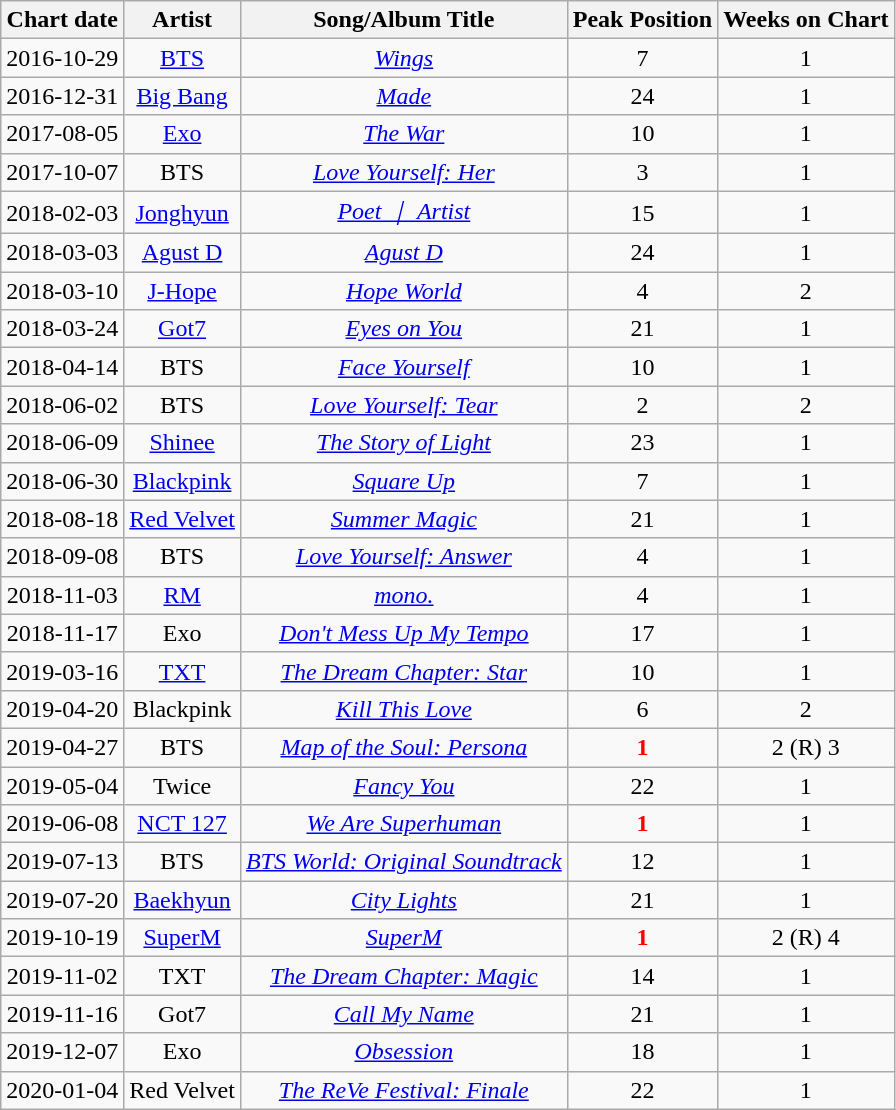<table class="wikitable sortable" style="text-align:center">
<tr>
<th>Chart date</th>
<th>Artist</th>
<th>Song/Album Title</th>
<th>Peak Position</th>
<th>Weeks on Chart</th>
</tr>
<tr>
<td>2016-10-29</td>
<td><a href='#'>BTS</a></td>
<td><em><a href='#'>Wings</a></em></td>
<td>7</td>
<td>1</td>
</tr>
<tr>
<td>2016-12-31</td>
<td><a href='#'>Big Bang</a></td>
<td><em><a href='#'>Made</a></em></td>
<td>24</td>
<td>1</td>
</tr>
<tr>
<td>2017-08-05</td>
<td><a href='#'>Exo</a></td>
<td><em><a href='#'>The War</a></em></td>
<td>10</td>
<td>1</td>
</tr>
<tr>
<td>2017-10-07</td>
<td>BTS</td>
<td><em><a href='#'>Love Yourself: Her</a></em></td>
<td>3</td>
<td>1</td>
</tr>
<tr>
<td>2018-02-03</td>
<td><a href='#'>Jonghyun</a></td>
<td><em><a href='#'>Poet ｜ Artist</a></em></td>
<td>15</td>
<td>1</td>
</tr>
<tr>
<td>2018-03-03</td>
<td><a href='#'>Agust D</a></td>
<td><em><a href='#'>Agust D</a></em></td>
<td>24</td>
<td>1</td>
</tr>
<tr>
<td>2018-03-10</td>
<td><a href='#'>J-Hope</a></td>
<td><em><a href='#'>Hope World</a></em></td>
<td>4</td>
<td>2</td>
</tr>
<tr>
<td>2018-03-24</td>
<td><a href='#'>Got7</a></td>
<td><em><a href='#'>Eyes on You</a></em></td>
<td>21</td>
<td>1</td>
</tr>
<tr>
<td>2018-04-14</td>
<td>BTS</td>
<td><em><a href='#'>Face Yourself</a></em></td>
<td>10</td>
<td>1</td>
</tr>
<tr>
<td>2018-06-02</td>
<td>BTS</td>
<td><em><a href='#'>Love Yourself: Tear</a></em></td>
<td>2</td>
<td>2</td>
</tr>
<tr>
<td>2018-06-09</td>
<td><a href='#'>Shinee</a></td>
<td><em><a href='#'>The Story of Light</a></em></td>
<td>23</td>
<td>1</td>
</tr>
<tr>
<td>2018-06-30</td>
<td><a href='#'>Blackpink</a></td>
<td><em><a href='#'>Square Up</a></em></td>
<td>7</td>
<td>1</td>
</tr>
<tr>
<td>2018-08-18</td>
<td><a href='#'>Red Velvet</a></td>
<td><em><a href='#'>Summer Magic</a></em></td>
<td>21</td>
<td>1</td>
</tr>
<tr>
<td>2018-09-08</td>
<td>BTS</td>
<td><em><a href='#'>Love Yourself: Answer</a></em></td>
<td>4</td>
<td>1</td>
</tr>
<tr>
<td>2018-11-03</td>
<td><a href='#'>RM</a></td>
<td><em><a href='#'>mono.</a></em></td>
<td>4</td>
<td>1</td>
</tr>
<tr>
<td>2018-11-17</td>
<td>Exo</td>
<td><em><a href='#'>Don't Mess Up My Tempo</a></em></td>
<td>17</td>
<td>1</td>
</tr>
<tr>
<td>2019-03-16</td>
<td><a href='#'>TXT</a></td>
<td><em><a href='#'>The Dream Chapter: Star</a></em></td>
<td>10</td>
<td>1</td>
</tr>
<tr>
<td>2019-04-20</td>
<td>Blackpink</td>
<td><em><a href='#'>Kill This Love</a></em></td>
<td>6</td>
<td>2</td>
</tr>
<tr>
<td>2019-04-27</td>
<td>BTS</td>
<td><em><a href='#'>Map of the Soul: Persona</a></em></td>
<td style="color:red"><strong>1</strong></td>
<td>2 (R) 3</td>
</tr>
<tr>
<td>2019-05-04</td>
<td>Twice</td>
<td><em><a href='#'>Fancy You</a></em></td>
<td>22</td>
<td>1</td>
</tr>
<tr>
<td>2019-06-08</td>
<td><a href='#'>NCT 127</a></td>
<td><em><a href='#'>We Are Superhuman</a></em></td>
<td style="color:red"><strong>1</strong></td>
<td>1</td>
</tr>
<tr>
<td>2019-07-13</td>
<td>BTS</td>
<td><em><a href='#'>BTS World: Original Soundtrack</a></em></td>
<td>12</td>
<td>1</td>
</tr>
<tr>
<td>2019-07-20</td>
<td><a href='#'>Baekhyun</a></td>
<td><em><a href='#'>City Lights</a></em></td>
<td>21</td>
<td>1</td>
</tr>
<tr>
<td>2019-10-19</td>
<td><a href='#'>SuperM</a></td>
<td><em><a href='#'>SuperM</a></em></td>
<td style="color:red"><strong>1</strong></td>
<td>2 (R) 4</td>
</tr>
<tr>
<td>2019-11-02</td>
<td>TXT</td>
<td><em><a href='#'>The Dream Chapter: Magic</a></em></td>
<td>14</td>
<td>1</td>
</tr>
<tr>
<td>2019-11-16</td>
<td>Got7</td>
<td><em><a href='#'>Call My Name</a></em></td>
<td>21</td>
<td>1</td>
</tr>
<tr>
<td>2019-12-07</td>
<td>Exo</td>
<td><em><a href='#'>Obsession</a></em></td>
<td>18</td>
<td>1</td>
</tr>
<tr>
<td>2020-01-04</td>
<td>Red Velvet</td>
<td><em><a href='#'>The ReVe Festival: Finale</a></em></td>
<td>22</td>
<td>1</td>
</tr>
</table>
